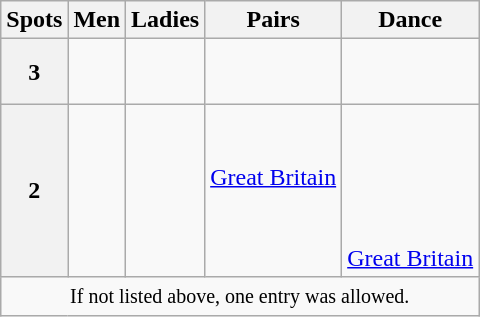<table class="wikitable">
<tr>
<th>Spots</th>
<th>Men</th>
<th>Ladies</th>
<th>Pairs</th>
<th>Dance</th>
</tr>
<tr>
<th>3</th>
<td valign="top"> <br>  <br> </td>
<td valign="top"> <br> </td>
<td valign="top"> <br> </td>
<td valign="top"> <br> </td>
</tr>
<tr>
<th>2</th>
<td valign="top"> <br>  <br>  <br> </td>
<td valign="top"> <br>  <br>  <br>  <br> </td>
<td valign="top"> <br>  <br>  <a href='#'>Great Britain</a> <br>  <br> </td>
<td valign="top"> <br>  <br>  <br>  <br>  <br>  <a href='#'>Great Britain</a></td>
</tr>
<tr>
<td colspan=5 align=center><small> If not listed above, one entry was allowed. </small></td>
</tr>
</table>
